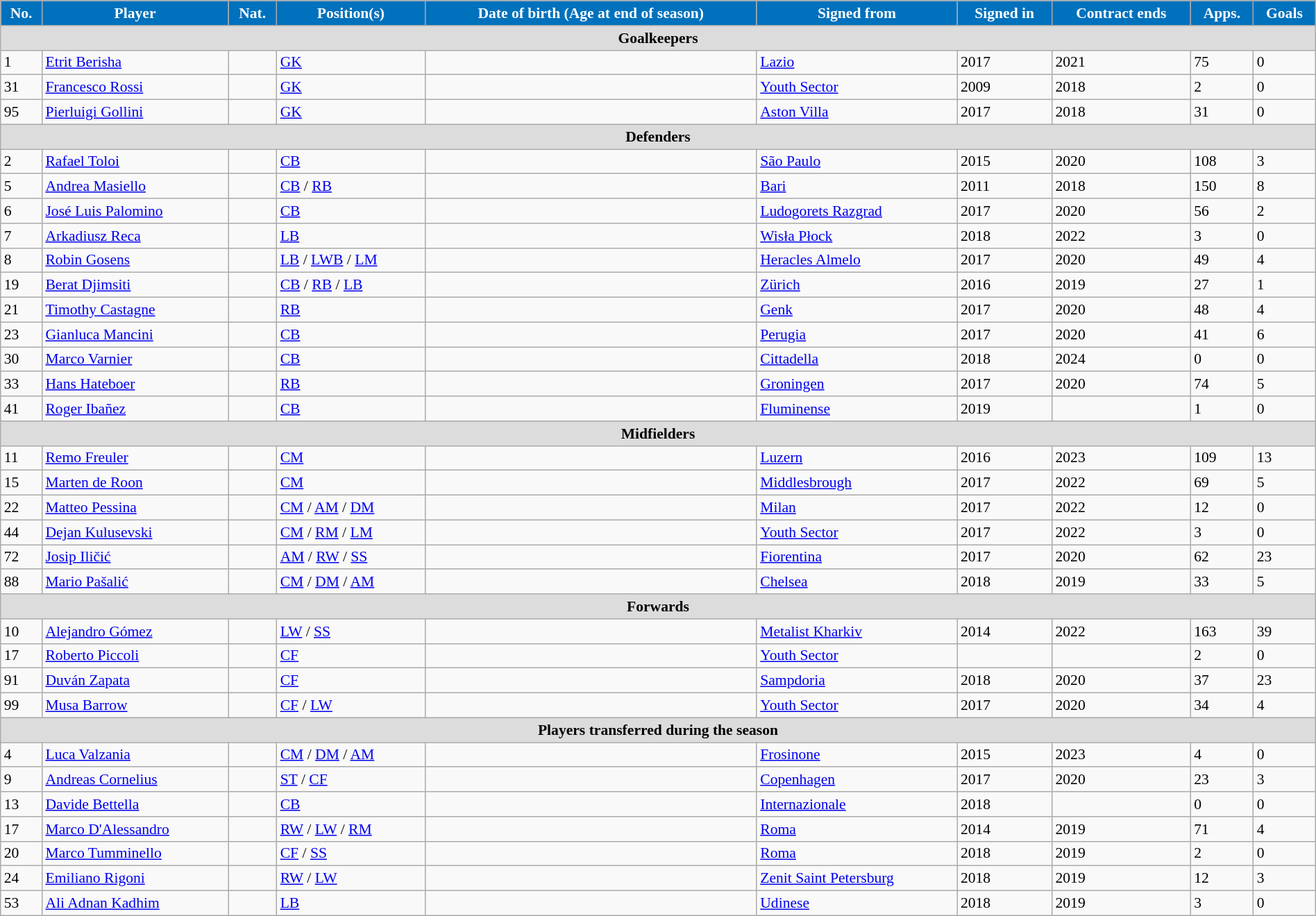<table class="wikitable" style="text-align: left; font-size:90%" width=100%>
<tr>
<th style="background:#0071BC; color:white; text-align:center;">No.</th>
<th style="background:#0071BC; color:white; text-align:center;">Player</th>
<th style="background:#0071BC; color:white; text-align:center;">Nat.</th>
<th style="background:#0071BC; color:white; text-align:center;">Position(s)</th>
<th style="background:#0071BC; color:white; text-align:center;">Date of birth (Age at end of season)</th>
<th style="background:#0071BC; color:white; text-align:center;">Signed from</th>
<th style="background:#0071BC; color:white; text-align:center;">Signed in</th>
<th style="background:#0071BC; color:white; text-align:center;">Contract ends</th>
<th style="background:#0071BC; color:white; text-align:center;">Apps.</th>
<th style="background:#0071BC; color:white; text-align:center;">Goals</th>
</tr>
<tr>
<th colspan=10 style="background:#DCDCDC; text-align:center;">Goalkeepers</th>
</tr>
<tr>
<td>1</td>
<td><a href='#'>Etrit Berisha</a></td>
<td></td>
<td><a href='#'>GK</a></td>
<td></td>
<td> <a href='#'>Lazio</a></td>
<td>2017</td>
<td>2021</td>
<td>75</td>
<td>0</td>
</tr>
<tr>
<td>31</td>
<td><a href='#'>Francesco Rossi</a></td>
<td></td>
<td><a href='#'>GK</a></td>
<td></td>
<td> <a href='#'>Youth Sector</a></td>
<td>2009</td>
<td>2018</td>
<td>2</td>
<td>0</td>
</tr>
<tr>
<td>95</td>
<td><a href='#'>Pierluigi Gollini</a></td>
<td></td>
<td><a href='#'>GK</a></td>
<td></td>
<td> <a href='#'>Aston Villa</a></td>
<td>2017</td>
<td>2018</td>
<td>31</td>
<td>0</td>
</tr>
<tr>
<th colspan=10 style="background:#DCDCDC; text-align:center;">Defenders</th>
</tr>
<tr>
<td>2</td>
<td><a href='#'>Rafael Toloi</a></td>
<td></td>
<td><a href='#'>CB</a></td>
<td></td>
<td> <a href='#'>São Paulo</a></td>
<td>2015</td>
<td>2020</td>
<td>108</td>
<td>3</td>
</tr>
<tr>
<td>5</td>
<td><a href='#'>Andrea Masiello</a></td>
<td></td>
<td><a href='#'>CB</a> / <a href='#'>RB</a></td>
<td></td>
<td> <a href='#'>Bari</a></td>
<td>2011</td>
<td>2018</td>
<td>150</td>
<td>8</td>
</tr>
<tr>
<td>6</td>
<td><a href='#'>José Luis Palomino</a></td>
<td></td>
<td><a href='#'>CB</a></td>
<td></td>
<td> <a href='#'>Ludogorets Razgrad</a></td>
<td>2017</td>
<td>2020</td>
<td>56</td>
<td>2</td>
</tr>
<tr>
<td>7</td>
<td><a href='#'>Arkadiusz Reca</a></td>
<td></td>
<td><a href='#'>LB</a></td>
<td></td>
<td> <a href='#'>Wisła Płock</a></td>
<td>2018</td>
<td>2022</td>
<td>3</td>
<td>0</td>
</tr>
<tr>
<td>8</td>
<td><a href='#'>Robin Gosens</a></td>
<td></td>
<td><a href='#'>LB</a> / <a href='#'>LWB</a> / <a href='#'>LM</a></td>
<td></td>
<td> <a href='#'>Heracles Almelo</a></td>
<td>2017</td>
<td>2020</td>
<td>49</td>
<td>4</td>
</tr>
<tr>
<td>19</td>
<td><a href='#'>Berat Djimsiti</a></td>
<td></td>
<td><a href='#'>CB</a> / <a href='#'>RB</a> / <a href='#'>LB</a></td>
<td></td>
<td> <a href='#'>Zürich</a></td>
<td>2016</td>
<td>2019</td>
<td>27</td>
<td>1</td>
</tr>
<tr>
<td>21</td>
<td><a href='#'>Timothy Castagne</a></td>
<td></td>
<td><a href='#'>RB</a></td>
<td></td>
<td> <a href='#'>Genk</a></td>
<td>2017</td>
<td>2020</td>
<td>48</td>
<td>4</td>
</tr>
<tr>
<td>23</td>
<td><a href='#'>Gianluca Mancini</a></td>
<td></td>
<td><a href='#'>CB</a></td>
<td></td>
<td> <a href='#'>Perugia</a></td>
<td>2017</td>
<td>2020</td>
<td>41</td>
<td>6</td>
</tr>
<tr>
<td>30</td>
<td><a href='#'>Marco Varnier</a></td>
<td></td>
<td><a href='#'>CB</a></td>
<td></td>
<td> <a href='#'>Cittadella</a></td>
<td>2018</td>
<td>2024</td>
<td>0</td>
<td>0</td>
</tr>
<tr>
<td>33</td>
<td><a href='#'>Hans Hateboer</a></td>
<td></td>
<td><a href='#'>RB</a></td>
<td></td>
<td> <a href='#'>Groningen</a></td>
<td>2017</td>
<td>2020</td>
<td>74</td>
<td>5</td>
</tr>
<tr>
<td>41</td>
<td><a href='#'>Roger Ibañez</a></td>
<td></td>
<td><a href='#'>CB</a></td>
<td></td>
<td> <a href='#'>Fluminense</a></td>
<td>2019</td>
<td></td>
<td>1</td>
<td>0</td>
</tr>
<tr>
<th colspan=10 style="background:#DCDCDC; text-align:center;">Midfielders</th>
</tr>
<tr>
<td>11</td>
<td><a href='#'>Remo Freuler</a></td>
<td></td>
<td><a href='#'>CM</a></td>
<td></td>
<td> <a href='#'>Luzern</a></td>
<td>2016</td>
<td>2023</td>
<td>109</td>
<td>13</td>
</tr>
<tr>
<td>15</td>
<td><a href='#'>Marten de Roon</a></td>
<td></td>
<td><a href='#'>CM</a></td>
<td></td>
<td> <a href='#'>Middlesbrough</a></td>
<td>2017</td>
<td>2022</td>
<td>69</td>
<td>5</td>
</tr>
<tr>
<td>22</td>
<td><a href='#'>Matteo Pessina</a></td>
<td></td>
<td><a href='#'>CM</a> / <a href='#'>AM</a> / <a href='#'>DM</a></td>
<td></td>
<td> <a href='#'>Milan</a></td>
<td>2017</td>
<td>2022</td>
<td>12</td>
<td>0</td>
</tr>
<tr>
<td>44</td>
<td><a href='#'>Dejan Kulusevski</a></td>
<td></td>
<td><a href='#'>CM</a> / <a href='#'>RM</a> / <a href='#'>LM</a></td>
<td></td>
<td> <a href='#'>Youth Sector</a></td>
<td>2017</td>
<td>2022</td>
<td>3</td>
<td>0</td>
</tr>
<tr>
<td>72</td>
<td><a href='#'>Josip Iličić</a></td>
<td></td>
<td><a href='#'>AM</a> / <a href='#'>RW</a> / <a href='#'>SS</a></td>
<td></td>
<td> <a href='#'>Fiorentina</a></td>
<td>2017</td>
<td>2020</td>
<td>62</td>
<td>23</td>
</tr>
<tr>
<td>88</td>
<td><a href='#'>Mario Pašalić</a></td>
<td></td>
<td><a href='#'>CM</a> / <a href='#'>DM</a> / <a href='#'>AM</a></td>
<td></td>
<td> <a href='#'>Chelsea</a></td>
<td>2018</td>
<td>2019</td>
<td>33</td>
<td>5</td>
</tr>
<tr>
<th colspan=10 style="background:#DCDCDC; text-align:center;">Forwards</th>
</tr>
<tr>
<td>10</td>
<td><a href='#'>Alejandro Gómez</a></td>
<td></td>
<td><a href='#'>LW</a> / <a href='#'>SS</a></td>
<td></td>
<td> <a href='#'>Metalist Kharkiv</a></td>
<td>2014</td>
<td>2022</td>
<td>163</td>
<td>39</td>
</tr>
<tr>
<td>17</td>
<td><a href='#'>Roberto Piccoli</a></td>
<td></td>
<td><a href='#'>CF</a></td>
<td></td>
<td> <a href='#'>Youth Sector</a></td>
<td></td>
<td></td>
<td>2</td>
<td>0</td>
</tr>
<tr>
<td>91</td>
<td><a href='#'>Duván Zapata</a></td>
<td></td>
<td><a href='#'>CF</a></td>
<td></td>
<td> <a href='#'>Sampdoria</a></td>
<td>2018</td>
<td>2020</td>
<td>37</td>
<td>23</td>
</tr>
<tr>
<td>99</td>
<td><a href='#'>Musa Barrow</a></td>
<td></td>
<td><a href='#'>CF</a> / <a href='#'>LW</a></td>
<td></td>
<td> <a href='#'>Youth Sector</a></td>
<td>2017</td>
<td>2020</td>
<td>34</td>
<td>4</td>
</tr>
<tr>
<th colspan=10 style="background:#DCDCDC; text-align:center;">Players transferred during the season</th>
</tr>
<tr>
<td>4</td>
<td><a href='#'>Luca Valzania</a></td>
<td></td>
<td><a href='#'>CM</a> / <a href='#'>DM</a> / <a href='#'>AM</a></td>
<td></td>
<td> <a href='#'>Frosinone</a></td>
<td>2015</td>
<td>2023</td>
<td>4</td>
<td>0</td>
</tr>
<tr>
<td>9</td>
<td><a href='#'>Andreas Cornelius</a></td>
<td></td>
<td><a href='#'>ST</a> / <a href='#'>CF</a></td>
<td></td>
<td> <a href='#'>Copenhagen</a></td>
<td>2017</td>
<td>2020</td>
<td>23</td>
<td>3</td>
</tr>
<tr>
<td>13</td>
<td><a href='#'>Davide Bettella</a></td>
<td></td>
<td><a href='#'>CB</a></td>
<td></td>
<td> <a href='#'>Internazionale</a></td>
<td>2018</td>
<td></td>
<td>0</td>
<td>0</td>
</tr>
<tr>
<td>17</td>
<td><a href='#'>Marco D'Alessandro</a></td>
<td></td>
<td><a href='#'>RW</a> / <a href='#'>LW</a> / <a href='#'>RM</a></td>
<td></td>
<td> <a href='#'>Roma</a></td>
<td>2014</td>
<td>2019</td>
<td>71</td>
<td>4</td>
</tr>
<tr>
<td>20</td>
<td><a href='#'>Marco Tumminello</a></td>
<td></td>
<td><a href='#'>CF</a> / <a href='#'>SS</a></td>
<td></td>
<td> <a href='#'>Roma</a></td>
<td>2018</td>
<td>2019</td>
<td>2</td>
<td>0</td>
</tr>
<tr>
<td>24</td>
<td><a href='#'>Emiliano Rigoni</a></td>
<td></td>
<td><a href='#'>RW</a> / <a href='#'>LW</a></td>
<td></td>
<td> <a href='#'>Zenit Saint Petersburg</a></td>
<td>2018</td>
<td>2019</td>
<td>12</td>
<td>3</td>
</tr>
<tr>
<td>53</td>
<td><a href='#'>Ali Adnan Kadhim</a></td>
<td></td>
<td><a href='#'>LB</a></td>
<td></td>
<td> <a href='#'>Udinese</a></td>
<td>2018</td>
<td>2019</td>
<td>3</td>
<td>0</td>
</tr>
</table>
